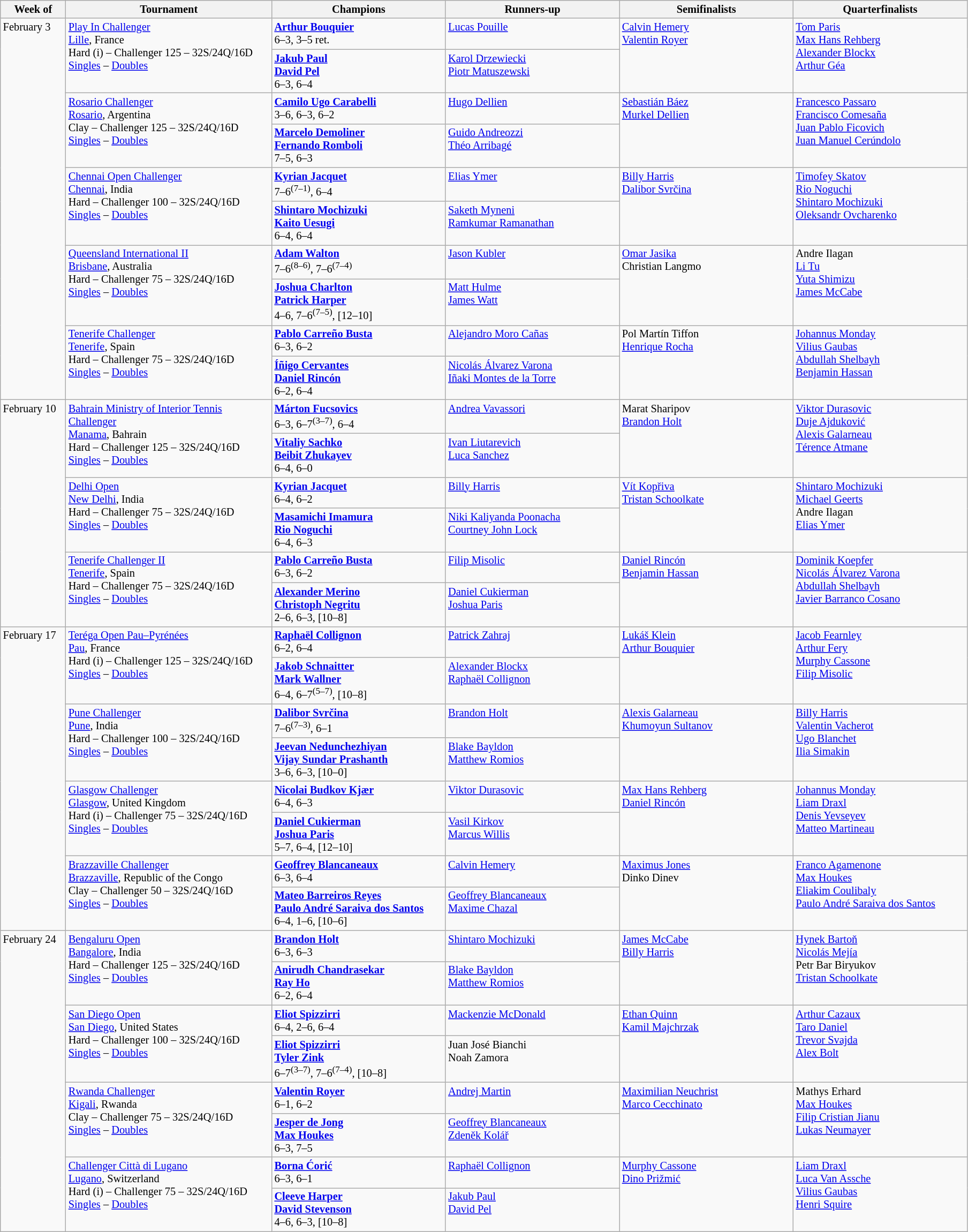<table class="wikitable" style="font-size:85%;">
<tr>
<th width="75">Week of</th>
<th width="250">Tournament</th>
<th width="210">Champions</th>
<th width="210">Runners-up</th>
<th width="210">Semifinalists</th>
<th width="210">Quarterfinalists</th>
</tr>
<tr valign=top>
<td rowspan=10>February 3</td>
<td rowspan=2><a href='#'>Play In Challenger</a><br><a href='#'>Lille</a>, France <br> Hard (i) – Challenger 125 – 32S/24Q/16D<br><a href='#'>Singles</a> – <a href='#'>Doubles</a></td>
<td> <strong><a href='#'>Arthur Bouquier</a></strong><br>6–3, 3–5 ret.</td>
<td> <a href='#'>Lucas Pouille</a></td>
<td rowspan=2> <a href='#'>Calvin Hemery</a> <br>  <a href='#'>Valentin Royer</a></td>
<td rowspan=2> <a href='#'>Tom Paris</a> <br>  <a href='#'>Max Hans Rehberg</a> <br> <a href='#'>Alexander Blockx</a> <br>  <a href='#'>Arthur Géa</a></td>
</tr>
<tr valign=top>
<td> <strong><a href='#'>Jakub Paul</a></strong><br> <strong><a href='#'>David Pel</a></strong><br>6–3, 6–4</td>
<td> <a href='#'>Karol Drzewiecki</a><br> <a href='#'>Piotr Matuszewski</a></td>
</tr>
<tr valign=top>
<td rowspan=2><a href='#'>Rosario Challenger</a><br><a href='#'>Rosario</a>, Argentina <br> Clay – Challenger 125 – 32S/24Q/16D<br><a href='#'>Singles</a> – <a href='#'>Doubles</a></td>
<td> <strong><a href='#'>Camilo Ugo Carabelli</a></strong><br>3–6, 6–3, 6–2</td>
<td> <a href='#'>Hugo Dellien</a></td>
<td rowspan=2> <a href='#'>Sebastián Báez</a> <br>  <a href='#'>Murkel Dellien</a></td>
<td rowspan=2> <a href='#'>Francesco Passaro</a> <br>  <a href='#'>Francisco Comesaña</a> <br> <a href='#'>Juan Pablo Ficovich</a> <br>  <a href='#'>Juan Manuel Cerúndolo</a></td>
</tr>
<tr valign=top>
<td> <strong><a href='#'>Marcelo Demoliner</a></strong><br> <strong><a href='#'>Fernando Romboli</a></strong><br>7–5, 6–3</td>
<td> <a href='#'>Guido Andreozzi</a><br> <a href='#'>Théo Arribagé</a></td>
</tr>
<tr valign=top>
<td rowspan=2><a href='#'>Chennai Open Challenger</a><br><a href='#'>Chennai</a>, India <br> Hard – Challenger 100 – 32S/24Q/16D<br><a href='#'>Singles</a> – <a href='#'>Doubles</a></td>
<td> <strong><a href='#'>Kyrian Jacquet</a></strong><br>7–6<sup>(7–1)</sup>, 6–4</td>
<td> <a href='#'>Elias Ymer</a></td>
<td rowspan=2> <a href='#'>Billy Harris</a> <br>  <a href='#'>Dalibor Svrčina</a></td>
<td rowspan=2> <a href='#'>Timofey Skatov</a> <br>  <a href='#'>Rio Noguchi</a> <br> <a href='#'>Shintaro Mochizuki</a> <br>  <a href='#'>Oleksandr Ovcharenko</a></td>
</tr>
<tr valign=top>
<td> <strong><a href='#'>Shintaro Mochizuki</a></strong><br> <strong><a href='#'>Kaito Uesugi</a></strong><br>6–4, 6–4</td>
<td> <a href='#'>Saketh Myneni</a><br> <a href='#'>Ramkumar Ramanathan</a></td>
</tr>
<tr valign=top>
<td rowspan=2><a href='#'>Queensland International II</a><br><a href='#'>Brisbane</a>, Australia <br> Hard – Challenger 75 – 32S/24Q/16D<br><a href='#'>Singles</a> – <a href='#'>Doubles</a></td>
<td> <strong><a href='#'>Adam Walton</a></strong><br>7–6<sup>(8–6)</sup>, 7–6<sup>(7–4)</sup></td>
<td> <a href='#'>Jason Kubler</a></td>
<td rowspan=2> <a href='#'>Omar Jasika</a> <br>  Christian Langmo</td>
<td rowspan=2> Andre Ilagan <br>  <a href='#'>Li Tu</a> <br> <a href='#'>Yuta Shimizu</a> <br>  <a href='#'>James McCabe</a></td>
</tr>
<tr valign=top>
<td> <strong><a href='#'>Joshua Charlton</a></strong><br> <strong><a href='#'>Patrick Harper</a></strong><br>4–6, 7–6<sup>(7–5)</sup>, [12–10]</td>
<td> <a href='#'>Matt Hulme</a><br> <a href='#'>James Watt</a></td>
</tr>
<tr valign=top>
<td rowspan=2><a href='#'>Tenerife Challenger</a><br><a href='#'>Tenerife</a>, Spain <br> Hard – Challenger 75 – 32S/24Q/16D<br><a href='#'>Singles</a> – <a href='#'>Doubles</a></td>
<td> <strong><a href='#'>Pablo Carreño Busta</a></strong><br>6–3, 6–2</td>
<td> <a href='#'>Alejandro Moro Cañas</a></td>
<td rowspan=2> Pol Martín Tiffon <br>  <a href='#'>Henrique Rocha</a></td>
<td rowspan=2> <a href='#'>Johannus Monday</a> <br>  <a href='#'>Vilius Gaubas</a> <br> <a href='#'>Abdullah Shelbayh</a> <br>  <a href='#'>Benjamin Hassan</a></td>
</tr>
<tr valign=top>
<td> <strong><a href='#'>Íñigo Cervantes</a></strong><br> <strong><a href='#'>Daniel Rincón</a></strong><br>6–2, 6–4</td>
<td> <a href='#'>Nicolás Álvarez Varona</a><br> <a href='#'>Iñaki Montes de la Torre</a></td>
</tr>
<tr valign=top>
<td rowspan=6>February 10</td>
<td rowspan=2><a href='#'>Bahrain Ministry of Interior Tennis Challenger</a><br><a href='#'>Manama</a>, Bahrain <br> Hard – Challenger 125 – 32S/24Q/16D<br><a href='#'>Singles</a> – <a href='#'>Doubles</a></td>
<td> <strong><a href='#'>Márton Fucsovics</a></strong><br>6–3, 6–7<sup>(3–7)</sup>, 6–4</td>
<td> <a href='#'>Andrea Vavassori</a></td>
<td rowspan=2> Marat Sharipov <br>  <a href='#'>Brandon Holt</a></td>
<td rowspan=2> <a href='#'>Viktor Durasovic</a> <br> <a href='#'>Duje Ajduković</a> <br> <a href='#'>Alexis Galarneau</a> <br>  <a href='#'>Térence Atmane</a></td>
</tr>
<tr valign=top>
<td> <strong><a href='#'>Vitaliy Sachko</a></strong><br> <strong><a href='#'>Beibit Zhukayev</a></strong><br>6–4, 6–0</td>
<td> <a href='#'>Ivan Liutarevich</a><br> <a href='#'>Luca Sanchez</a></td>
</tr>
<tr valign=top>
<td rowspan=2><a href='#'>Delhi Open</a><br><a href='#'>New Delhi</a>, India <br> Hard – Challenger 75 – 32S/24Q/16D<br><a href='#'>Singles</a> – <a href='#'>Doubles</a></td>
<td> <strong><a href='#'>Kyrian Jacquet</a></strong><br>6–4, 6–2</td>
<td> <a href='#'>Billy Harris</a></td>
<td rowspan=2> <a href='#'>Vít Kopřiva</a> <br>  <a href='#'>Tristan Schoolkate</a></td>
<td rowspan=2> <a href='#'>Shintaro Mochizuki</a> <br> <a href='#'>Michael Geerts</a> <br> Andre Ilagan <br>  <a href='#'>Elias Ymer</a></td>
</tr>
<tr valign=top>
<td> <strong><a href='#'>Masamichi Imamura</a></strong><br> <strong><a href='#'>Rio Noguchi</a></strong><br>6–4, 6–3</td>
<td> <a href='#'>Niki Kaliyanda Poonacha</a><br> <a href='#'>Courtney John Lock</a></td>
</tr>
<tr valign=top>
<td rowspan=2><a href='#'>Tenerife Challenger II</a><br><a href='#'>Tenerife</a>, Spain <br> Hard – Challenger 75 – 32S/24Q/16D<br><a href='#'>Singles</a> – <a href='#'>Doubles</a></td>
<td> <strong><a href='#'>Pablo Carreño Busta</a></strong><br>6–3, 6–2</td>
<td> <a href='#'>Filip Misolic</a></td>
<td rowspan=2> <a href='#'>Daniel Rincón</a> <br>  <a href='#'>Benjamin Hassan</a></td>
<td rowspan=2> <a href='#'>Dominik Koepfer</a> <br> <a href='#'>Nicolás Álvarez Varona</a> <br> <a href='#'>Abdullah Shelbayh</a> <br>  <a href='#'>Javier Barranco Cosano</a></td>
</tr>
<tr valign=top>
<td> <strong><a href='#'>Alexander Merino</a></strong><br> <strong><a href='#'>Christoph Negritu</a></strong><br>2–6, 6–3, [10–8]</td>
<td> <a href='#'>Daniel Cukierman</a><br> <a href='#'>Joshua Paris</a></td>
</tr>
<tr valign=top>
<td rowspan=8>February 17</td>
<td rowspan=2><a href='#'>Teréga Open Pau–Pyrénées</a><br><a href='#'>Pau</a>, France <br> Hard (i) – Challenger 125 – 32S/24Q/16D<br><a href='#'>Singles</a> – <a href='#'>Doubles</a></td>
<td> <strong><a href='#'>Raphaël Collignon</a></strong><br>6–2, 6–4</td>
<td> <a href='#'>Patrick Zahraj</a></td>
<td rowspan=2> <a href='#'>Lukáš Klein</a> <br>  <a href='#'>Arthur Bouquier</a></td>
<td rowspan=2> <a href='#'>Jacob Fearnley</a> <br> <a href='#'>Arthur Fery</a> <br> <a href='#'>Murphy Cassone</a> <br>  <a href='#'>Filip Misolic</a></td>
</tr>
<tr valign=top>
<td> <strong><a href='#'>Jakob Schnaitter</a></strong><br> <strong><a href='#'>Mark Wallner</a></strong><br>6–4, 6–7<sup>(5–7)</sup>, [10–8]</td>
<td> <a href='#'>Alexander Blockx</a><br> <a href='#'>Raphaël Collignon</a></td>
</tr>
<tr valign=top>
<td rowspan=2><a href='#'>Pune Challenger</a><br><a href='#'>Pune</a>, India <br> Hard – Challenger 100 – 32S/24Q/16D<br><a href='#'>Singles</a> – <a href='#'>Doubles</a></td>
<td> <strong><a href='#'>Dalibor Svrčina</a></strong><br>7–6<sup>(7–3)</sup>, 6–1</td>
<td> <a href='#'>Brandon Holt</a></td>
<td rowspan=2> <a href='#'>Alexis Galarneau</a> <br>  <a href='#'>Khumoyun Sultanov</a></td>
<td rowspan=2> <a href='#'>Billy Harris</a> <br>  <a href='#'>Valentin Vacherot</a> <br> <a href='#'>Ugo Blanchet</a> <br>  <a href='#'>Ilia Simakin</a></td>
</tr>
<tr valign=top>
<td> <strong><a href='#'>Jeevan Nedunchezhiyan</a></strong><br> <strong><a href='#'>Vijay Sundar Prashanth</a></strong><br>3–6, 6–3, [10–0]</td>
<td> <a href='#'>Blake Bayldon</a><br> <a href='#'>Matthew Romios</a></td>
</tr>
<tr valign=top>
<td rowspan=2><a href='#'>Glasgow Challenger</a><br><a href='#'>Glasgow</a>, United Kingdom <br> Hard (i) – Challenger 75 – 32S/24Q/16D<br><a href='#'>Singles</a> – <a href='#'>Doubles</a></td>
<td> <strong><a href='#'>Nicolai Budkov Kjær</a></strong><br>6–4, 6–3</td>
<td> <a href='#'>Viktor Durasovic</a></td>
<td rowspan=2> <a href='#'>Max Hans Rehberg</a> <br>  <a href='#'>Daniel Rincón</a></td>
<td rowspan=2> <a href='#'>Johannus Monday</a> <br> <a href='#'>Liam Draxl</a> <br> <a href='#'>Denis Yevseyev</a> <br>  <a href='#'>Matteo Martineau</a></td>
</tr>
<tr valign=top>
<td> <strong><a href='#'>Daniel Cukierman</a></strong><br> <strong><a href='#'>Joshua Paris</a></strong><br>5–7, 6–4, [12–10]</td>
<td> <a href='#'>Vasil Kirkov</a><br> <a href='#'>Marcus Willis</a></td>
</tr>
<tr valign=top>
<td rowspan=2><a href='#'>Brazzaville Challenger</a><br><a href='#'>Brazzaville</a>, Republic of the Congo <br> Clay – Challenger 50 – 32S/24Q/16D<br><a href='#'>Singles</a> – <a href='#'>Doubles</a></td>
<td> <strong><a href='#'>Geoffrey Blancaneaux</a></strong><br>6–3, 6–4</td>
<td> <a href='#'>Calvin Hemery</a></td>
<td rowspan=2> <a href='#'>Maximus Jones</a> <br>  Dinko Dinev</td>
<td rowspan=2> <a href='#'>Franco Agamenone</a> <br> <a href='#'>Max Houkes</a> <br> <a href='#'>Eliakim Coulibaly</a> <br>  <a href='#'>Paulo André Saraiva dos Santos</a></td>
</tr>
<tr valign=top>
<td> <strong><a href='#'>Mateo Barreiros Reyes</a></strong><br> <strong><a href='#'>Paulo André Saraiva dos Santos</a></strong><br>6–4, 1–6, [10–6]</td>
<td> <a href='#'>Geoffrey Blancaneaux</a><br> <a href='#'>Maxime Chazal</a></td>
</tr>
<tr valign=top>
<td rowspan=8>February 24</td>
<td rowspan=2><a href='#'>Bengaluru Open</a><br><a href='#'>Bangalore</a>, India <br> Hard – Challenger 125 – 32S/24Q/16D<br><a href='#'>Singles</a> – <a href='#'>Doubles</a></td>
<td> <strong><a href='#'>Brandon Holt</a></strong><br>6–3, 6–3</td>
<td> <a href='#'>Shintaro Mochizuki</a></td>
<td rowspan=2> <a href='#'>James McCabe</a> <br>  <a href='#'>Billy Harris</a></td>
<td rowspan=2> <a href='#'>Hynek Bartoň</a> <br>  <a href='#'>Nicolás Mejía</a> <br>  Petr Bar Biryukov <br>  <a href='#'>Tristan Schoolkate</a></td>
</tr>
<tr valign=top>
<td> <strong><a href='#'>Anirudh Chandrasekar</a></strong><br> <strong><a href='#'>Ray Ho</a></strong><br>6–2, 6–4</td>
<td> <a href='#'>Blake Bayldon</a><br> <a href='#'>Matthew Romios</a></td>
</tr>
<tr valign=top>
<td rowspan=2><a href='#'>San Diego Open</a><br><a href='#'>San Diego</a>, United States <br> Hard – Challenger 100 – 32S/24Q/16D<br><a href='#'>Singles</a> – <a href='#'>Doubles</a></td>
<td> <strong><a href='#'>Eliot Spizzirri</a></strong><br>6–4, 2–6, 6–4</td>
<td> <a href='#'>Mackenzie McDonald</a></td>
<td rowspan=2> <a href='#'>Ethan Quinn</a> <br>  <a href='#'>Kamil Majchrzak</a></td>
<td rowspan=2> <a href='#'>Arthur Cazaux</a> <br>  <a href='#'>Taro Daniel</a> <br> <a href='#'>Trevor Svajda</a> <br>  <a href='#'>Alex Bolt</a></td>
</tr>
<tr valign=top>
<td> <strong><a href='#'>Eliot Spizzirri</a></strong><br> <strong><a href='#'>Tyler Zink</a></strong><br>6–7<sup>(3–7)</sup>, 7–6<sup>(7–4)</sup>, [10–8]</td>
<td> Juan José Bianchi<br> Noah Zamora</td>
</tr>
<tr valign=top>
<td rowspan=2><a href='#'>Rwanda Challenger</a><br><a href='#'>Kigali</a>, Rwanda <br> Clay – Challenger 75 – 32S/24Q/16D<br><a href='#'>Singles</a> – <a href='#'>Doubles</a></td>
<td> <strong><a href='#'>Valentin Royer</a></strong><br>6–1, 6–2</td>
<td> <a href='#'>Andrej Martin</a></td>
<td rowspan=2> <a href='#'>Maximilian Neuchrist</a> <br>  <a href='#'>Marco Cecchinato</a></td>
<td rowspan=2> Mathys Erhard <br> <a href='#'>Max Houkes</a> <br> <a href='#'>Filip Cristian Jianu</a> <br>  <a href='#'>Lukas Neumayer</a></td>
</tr>
<tr valign=top>
<td> <strong><a href='#'>Jesper de Jong</a></strong><br> <strong><a href='#'>Max Houkes</a></strong><br>6–3, 7–5</td>
<td> <a href='#'>Geoffrey Blancaneaux</a><br> <a href='#'>Zdeněk Kolář</a></td>
</tr>
<tr valign=top>
<td rowspan=2><a href='#'>Challenger Città di Lugano</a><br><a href='#'>Lugano</a>, Switzerland <br> Hard (i) – Challenger 75 – 32S/24Q/16D<br><a href='#'>Singles</a> – <a href='#'>Doubles</a></td>
<td> <strong><a href='#'>Borna Ćorić</a></strong><br>6–3, 6–1</td>
<td> <a href='#'>Raphaël Collignon</a></td>
<td rowspan=2> <a href='#'>Murphy Cassone</a> <br>  <a href='#'>Dino Prižmić</a></td>
<td rowspan=2> <a href='#'>Liam Draxl</a> <br> <a href='#'>Luca Van Assche</a> <br> <a href='#'>Vilius Gaubas</a> <br>  <a href='#'>Henri Squire</a></td>
</tr>
<tr valign=top>
<td> <strong><a href='#'>Cleeve Harper</a></strong><br> <strong><a href='#'>David Stevenson</a></strong><br>4–6, 6–3, [10–8]</td>
<td> <a href='#'>Jakub Paul</a><br> <a href='#'>David Pel</a></td>
</tr>
</table>
